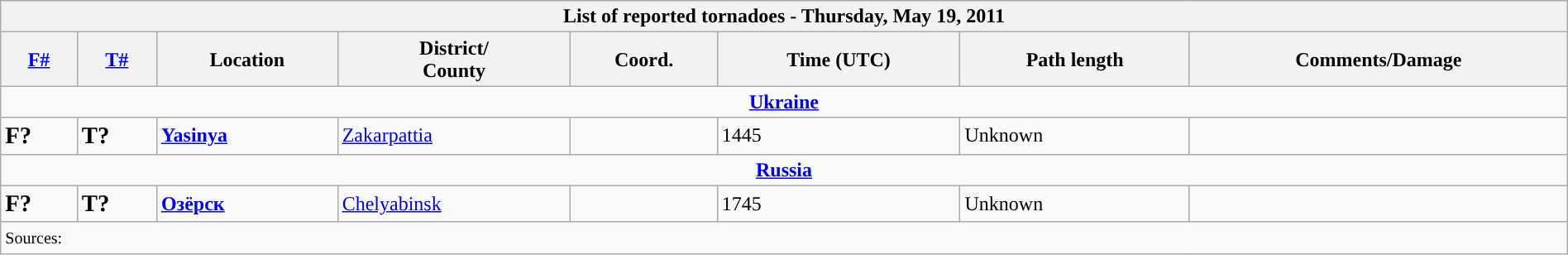<table class="wikitable collapsible" width="100%">
<tr>
<th colspan="8">List of reported tornadoes - Thursday, May 19, 2011</th>
</tr>
<tr>
<th><a href='#'>F#</a></th>
<th><a href='#'>T#</a></th>
<th>Location</th>
<th>District/<br>County</th>
<th>Coord.</th>
<th>Time (UTC)</th>
<th>Path length</th>
<th>Comments/Damage</th>
</tr>
<tr>
<td colspan="8" align=center><strong><a href='#'>Ukraine</a></strong></td>
</tr>
<tr>
<td><big><strong>F?</strong></big></td>
<td><big><strong>T?</strong></big></td>
<td><strong><a href='#'>Yasinya</a></strong></td>
<td><a href='#'>Zakarpattia</a></td>
<td></td>
<td>1445</td>
<td>Unknown</td>
<td></td>
</tr>
<tr>
<td colspan="8" align=center><strong><a href='#'>Russia</a></strong></td>
</tr>
<tr>
<td><big><strong>F?</strong></big></td>
<td><big><strong>T?</strong></big></td>
<td><strong><a href='#'>Озёрск</a></strong></td>
<td><a href='#'>Chelyabinsk</a></td>
<td></td>
<td>1745</td>
<td>Unknown</td>
<td></td>
</tr>
<tr>
<td colspan="8"><small>Sources:  </small></td>
</tr>
</table>
